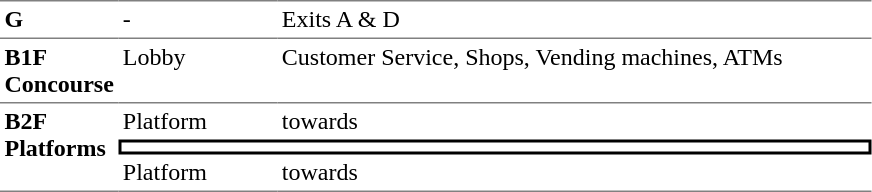<table border=0 cellspacing=0 cellpadding=3>
<tr>
<td style="border-top:solid 1px gray;" width=50 valign=top><strong>G</strong></td>
<td style="border-top:solid 1px gray;" width=100 valign=top>-</td>
<td style="border-top:solid 1px gray;" width=390 valign=top>Exits A & D</td>
</tr>
<tr>
<td style="border-bottom:solid 1px gray; border-top:solid 1px gray;" valign=top width=50><strong>B1F<br>Concourse</strong></td>
<td style="border-bottom:solid 1px gray; border-top:solid 1px gray;" valign=top width=100>Lobby</td>
<td style="border-bottom:solid 1px gray; border-top:solid 1px gray;" valign=top width=390>Customer Service, Shops, Vending machines, ATMs</td>
</tr>
<tr>
<td style="border-bottom:solid 1px gray;" rowspan=3 valign=top><strong>B2F<br>Platforms</strong></td>
<td>Platform</td>
<td>  towards  </td>
</tr>
<tr>
<td style="border-right:solid 2px black;border-left:solid 2px black;border-top:solid 2px black;border-bottom:solid 2px black;text-align:center;" colspan=2></td>
</tr>
<tr>
<td style="border-bottom:solid 1px gray;">Platform</td>
<td style="border-bottom:solid 1px gray;">  towards   </td>
</tr>
</table>
